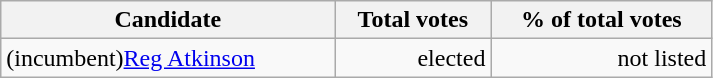<table class="wikitable" width="475">
<tr>
<th align="left">Candidate</th>
<th align="right">Total votes</th>
<th align="right">% of total votes</th>
</tr>
<tr>
<td align="left">(incumbent)<a href='#'>Reg Atkinson</a></td>
<td align="right">elected</td>
<td align="right">not listed</td>
</tr>
</table>
